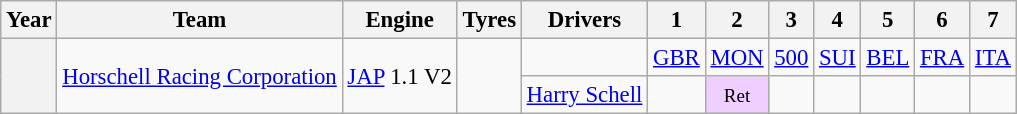<table class="wikitable" style="text-align:center; font-size:95%">
<tr>
<th>Year</th>
<th>Team</th>
<th>Engine</th>
<th>Tyres</th>
<th>Drivers</th>
<th>1</th>
<th>2</th>
<th>3</th>
<th>4</th>
<th>5</th>
<th>6</th>
<th>7</th>
</tr>
<tr>
<th rowspan="2"></th>
<td rowspan="2"><a href='#'>Horschell Racing Corporation</a></td>
<td rowspan="2"><a href='#'>JAP</a> 1.1 V2</td>
<td rowspan="2"></td>
<td></td>
<td><a href='#'>GBR</a></td>
<td><a href='#'>MON</a></td>
<td><a href='#'>500</a></td>
<td><a href='#'>SUI</a></td>
<td><a href='#'>BEL</a></td>
<td><a href='#'>FRA</a></td>
<td><a href='#'>ITA</a></td>
</tr>
<tr>
<td> <a href='#'>Harry Schell</a></td>
<td></td>
<td style="background:#EFCFFF;"><small>Ret</small></td>
<td></td>
<td></td>
<td></td>
<td></td>
<td></td>
</tr>
</table>
